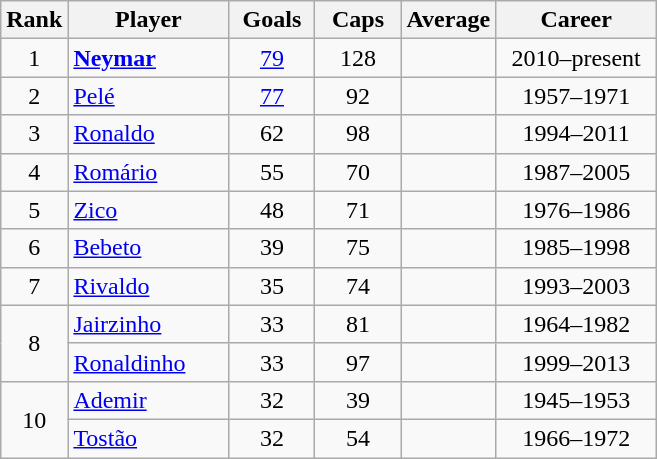<table class="wikitable sortable" style="text-align:center">
<tr>
<th width=30>Rank</th>
<th width=100>Player</th>
<th width=50>Goals</th>
<th width=50>Caps</th>
<th width=50>Average</th>
<th width=100>Career</th>
</tr>
<tr>
<td>1</td>
<td style="text-align:left"><strong><a href='#'>Neymar</a></strong></td>
<td><a href='#'>79</a></td>
<td>128</td>
<td></td>
<td>2010–present</td>
</tr>
<tr>
<td>2</td>
<td style="text-align:left"><a href='#'>Pelé</a></td>
<td><a href='#'>77</a></td>
<td>92</td>
<td></td>
<td>1957–1971</td>
</tr>
<tr>
<td>3</td>
<td style="text-align:left"><a href='#'>Ronaldo</a></td>
<td>62</td>
<td>98</td>
<td></td>
<td>1994–2011</td>
</tr>
<tr>
<td>4</td>
<td style="text-align:left"><a href='#'>Romário</a></td>
<td>55</td>
<td>70</td>
<td></td>
<td>1987–2005</td>
</tr>
<tr>
<td>5</td>
<td style="text-align:left"><a href='#'>Zico</a></td>
<td>48</td>
<td>71</td>
<td></td>
<td>1976–1986</td>
</tr>
<tr>
<td>6</td>
<td style="text-align:left"><a href='#'>Bebeto</a></td>
<td>39</td>
<td>75</td>
<td></td>
<td>1985–1998</td>
</tr>
<tr>
<td>7</td>
<td style="text-align:left"><a href='#'>Rivaldo</a></td>
<td>35</td>
<td>74</td>
<td></td>
<td>1993–2003</td>
</tr>
<tr>
<td rowspan="2">8</td>
<td style="text-align:left"><a href='#'>Jairzinho</a></td>
<td>33</td>
<td>81</td>
<td></td>
<td>1964–1982</td>
</tr>
<tr>
<td style="text-align:left"><a href='#'>Ronaldinho</a></td>
<td>33</td>
<td>97</td>
<td></td>
<td>1999–2013</td>
</tr>
<tr>
<td rowspan="2">10</td>
<td style="text-align:left"><a href='#'>Ademir</a></td>
<td>32</td>
<td>39</td>
<td></td>
<td>1945–1953</td>
</tr>
<tr>
<td style="text-align:left"><a href='#'>Tostão</a></td>
<td>32</td>
<td>54</td>
<td></td>
<td>1966–1972</td>
</tr>
</table>
